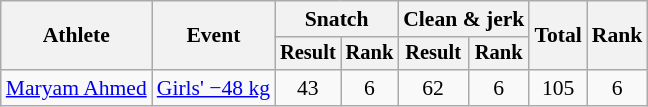<table class="wikitable" style="font-size:90%">
<tr>
<th rowspan="2">Athlete</th>
<th rowspan="2">Event</th>
<th colspan="2">Snatch</th>
<th colspan="2">Clean & jerk</th>
<th rowspan="2">Total</th>
<th rowspan="2">Rank</th>
</tr>
<tr style="font-size:95%">
<th>Result</th>
<th>Rank</th>
<th>Result</th>
<th>Rank</th>
</tr>
<tr align=center>
<td align=left><a href='#'>Maryam Ahmed</a></td>
<td align=left><a href='#'>Girls' −48 kg</a></td>
<td>43</td>
<td>6</td>
<td>62</td>
<td>6</td>
<td>105</td>
<td>6</td>
</tr>
</table>
